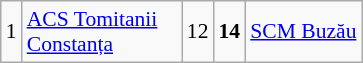<table class="wikitable gauche" cellpadding="0" cellspacing="0" style="font-size:90%;">
<tr>
<td>1</td>
<td width="100px"><a href='#'>ACS Tomitanii Constanța</a></td>
<td>12</td>
<td><strong>14</strong></td>
<td><a href='#'>SCM Buzău</a></td>
</tr>
</table>
